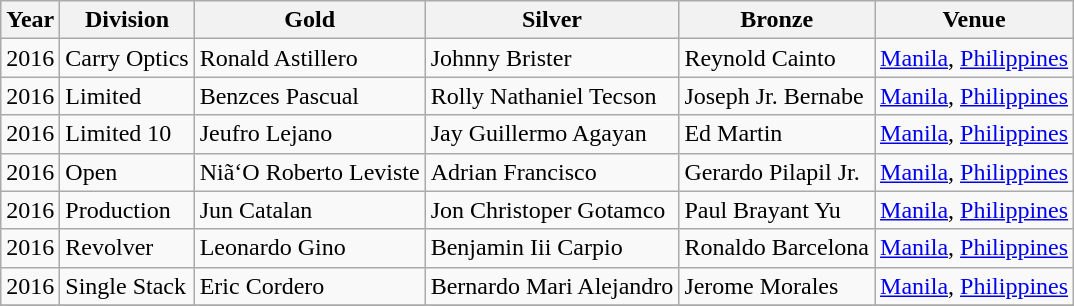<table class="wikitable sortable" style="text-align: left;">
<tr>
<th>Year</th>
<th>Division</th>
<th>Gold</th>
<th>Silver</th>
<th>Bronze</th>
<th>Venue</th>
</tr>
<tr>
<td>2016</td>
<td>Carry Optics</td>
<td>Ronald Astillero</td>
<td>Johnny Brister</td>
<td>Reynold Cainto</td>
<td><a href='#'>Manila</a>, <a href='#'>Philippines</a></td>
</tr>
<tr>
<td>2016</td>
<td>Limited</td>
<td>Benzces Pascual</td>
<td>Rolly Nathaniel Tecson</td>
<td>Joseph Jr. Bernabe</td>
<td><a href='#'>Manila</a>, <a href='#'>Philippines</a></td>
</tr>
<tr>
<td>2016</td>
<td>Limited 10</td>
<td>Jeufro Lejano</td>
<td>Jay Guillermo Agayan</td>
<td>Ed Martin</td>
<td><a href='#'>Manila</a>, <a href='#'>Philippines</a></td>
</tr>
<tr>
<td>2016</td>
<td>Open</td>
<td>Niã‘O Roberto Leviste</td>
<td>Adrian Francisco</td>
<td>Gerardo Pilapil Jr.</td>
<td><a href='#'>Manila</a>, <a href='#'>Philippines</a></td>
</tr>
<tr>
<td>2016</td>
<td>Production</td>
<td>Jun Catalan</td>
<td>Jon Christoper Gotamco</td>
<td>Paul Brayant Yu</td>
<td><a href='#'>Manila</a>, <a href='#'>Philippines</a></td>
</tr>
<tr>
<td>2016</td>
<td>Revolver</td>
<td>Leonardo Gino</td>
<td>Benjamin Iii Carpio</td>
<td>Ronaldo Barcelona</td>
<td><a href='#'>Manila</a>, <a href='#'>Philippines</a></td>
</tr>
<tr>
<td>2016</td>
<td>Single Stack</td>
<td>Eric Cordero</td>
<td>Bernardo Mari Alejandro</td>
<td>Jerome Morales</td>
<td><a href='#'>Manila</a>, <a href='#'>Philippines</a></td>
</tr>
<tr>
</tr>
</table>
